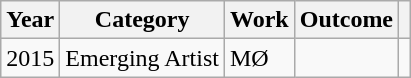<table class="wikitable Sortable">
<tr>
<th>Year</th>
<th>Category</th>
<th>Work</th>
<th>Outcome</th>
<th></th>
</tr>
<tr>
<td>2015</td>
<td>Emerging Artist</td>
<td>MØ</td>
<td></td>
<td></td>
</tr>
</table>
